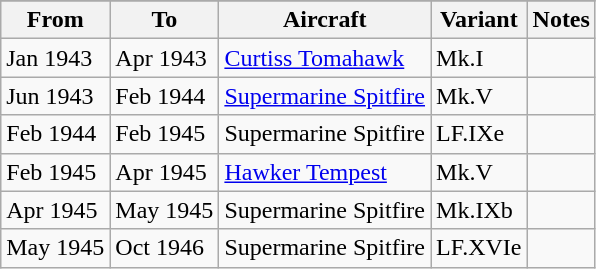<table class="wikitable">
<tr>
</tr>
<tr>
<th>From</th>
<th>To</th>
<th>Aircraft</th>
<th>Variant</th>
<th>Notes</th>
</tr>
<tr>
<td>Jan 1943</td>
<td>Apr 1943</td>
<td><a href='#'>Curtiss Tomahawk</a></td>
<td>Mk.I</td>
<td></td>
</tr>
<tr>
<td>Jun 1943</td>
<td>Feb 1944</td>
<td><a href='#'>Supermarine Spitfire</a></td>
<td>Mk.V</td>
<td></td>
</tr>
<tr>
<td>Feb 1944</td>
<td>Feb 1945</td>
<td>Supermarine Spitfire</td>
<td>LF.IXe</td>
<td></td>
</tr>
<tr>
<td>Feb 1945</td>
<td>Apr 1945</td>
<td><a href='#'>Hawker Tempest</a></td>
<td>Mk.V</td>
<td></td>
</tr>
<tr>
<td>Apr 1945</td>
<td>May 1945</td>
<td>Supermarine Spitfire</td>
<td>Mk.IXb</td>
<td></td>
</tr>
<tr>
<td>May 1945</td>
<td>Oct 1946</td>
<td>Supermarine Spitfire</td>
<td>LF.XVIe</td>
<td></td>
</tr>
</table>
